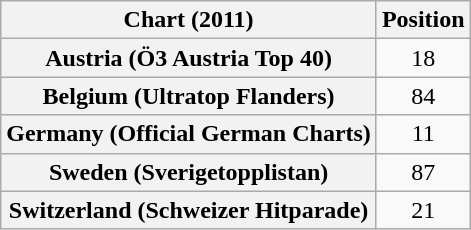<table class="wikitable sortable plainrowheaders">
<tr>
<th>Chart (2011)</th>
<th>Position</th>
</tr>
<tr>
<th scope="row">Austria (Ö3 Austria Top 40)</th>
<td align=center>18</td>
</tr>
<tr>
<th scope="row">Belgium (Ultratop Flanders)</th>
<td align=center>84</td>
</tr>
<tr>
<th scope="row">Germany (Official German Charts)</th>
<td align=center>11</td>
</tr>
<tr>
<th scope="row">Sweden (Sverigetopplistan)</th>
<td align=center>87</td>
</tr>
<tr>
<th scope="row">Switzerland (Schweizer Hitparade)</th>
<td align=center>21</td>
</tr>
</table>
